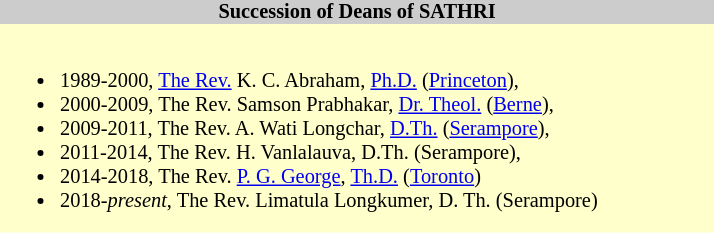<table class="toccolours" style="float:right; margin-left:1em; font-size:85%; background:#ffc; color:black; width:35em; max-width:40%;" cellspacing="0" cellpadding="0">
<tr>
<th style="background:#ccc;">Succession of Deans of SATHRI</th>
</tr>
<tr>
<td style="text-align: left;"><br><ul><li>1989-2000, <a href='#'>The Rev.</a> K. C. Abraham, <a href='#'>Ph.D.</a> (<a href='#'>Princeton</a>),</li><li>2000-2009, The Rev. Samson Prabhakar, <a href='#'>Dr. Theol.</a> (<a href='#'>Berne</a>),</li><li>2009-2011, The Rev. A. Wati Longchar, <a href='#'>D.Th.</a> (<a href='#'>Serampore</a>),</li><li>2011-2014, The Rev. H. Vanlalauva, D.Th. (Serampore),</li><li>2014-2018, The Rev. <a href='#'>P. G. George</a>, <a href='#'>Th.D.</a> (<a href='#'>Toronto</a>)</li><li>2018-<em>present</em>, The Rev. Limatula Longkumer, D. Th. (Serampore)</li></ul></td>
</tr>
</table>
